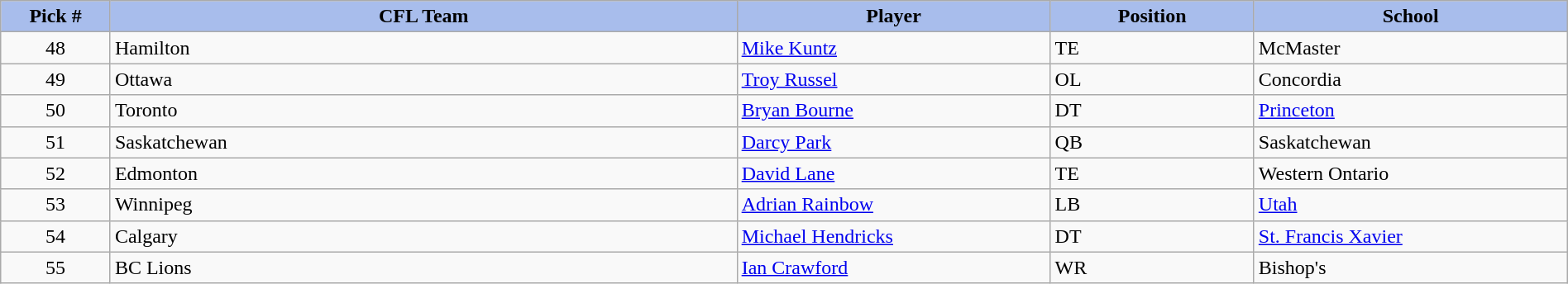<table class="wikitable" style="width: 100%">
<tr>
<th style="background:#A8BDEC;" width=7%>Pick #</th>
<th width=40% style="background:#A8BDEC;">CFL Team</th>
<th width=20% style="background:#A8BDEC;">Player</th>
<th width=13% style="background:#A8BDEC;">Position</th>
<th width=20% style="background:#A8BDEC;">School</th>
</tr>
<tr>
<td align=center>48</td>
<td>Hamilton</td>
<td><a href='#'>Mike Kuntz</a></td>
<td>TE</td>
<td>McMaster</td>
</tr>
<tr>
<td align=center>49</td>
<td>Ottawa</td>
<td><a href='#'>Troy Russel</a></td>
<td>OL</td>
<td>Concordia</td>
</tr>
<tr>
<td align=center>50</td>
<td>Toronto</td>
<td><a href='#'>Bryan Bourne</a></td>
<td>DT</td>
<td><a href='#'>Princeton</a></td>
</tr>
<tr>
<td align=center>51</td>
<td>Saskatchewan</td>
<td><a href='#'>Darcy Park</a></td>
<td>QB</td>
<td>Saskatchewan</td>
</tr>
<tr>
<td align=center>52</td>
<td>Edmonton</td>
<td><a href='#'>David Lane</a></td>
<td>TE</td>
<td>Western Ontario</td>
</tr>
<tr>
<td align=center>53</td>
<td>Winnipeg</td>
<td><a href='#'>Adrian Rainbow</a></td>
<td>LB</td>
<td><a href='#'>Utah</a></td>
</tr>
<tr>
<td align=center>54</td>
<td>Calgary</td>
<td><a href='#'>Michael Hendricks</a></td>
<td>DT</td>
<td><a href='#'>St. Francis Xavier</a></td>
</tr>
<tr>
<td align=center>55</td>
<td>BC Lions</td>
<td><a href='#'>Ian Crawford</a></td>
<td>WR</td>
<td>Bishop's</td>
</tr>
</table>
